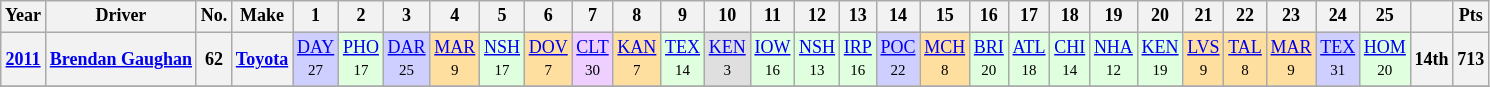<table class="wikitable" style="text-align:center; font-size:75%">
<tr>
<th>Year</th>
<th>Driver</th>
<th>No.</th>
<th>Make</th>
<th>1</th>
<th>2</th>
<th>3</th>
<th>4</th>
<th>5</th>
<th>6</th>
<th>7</th>
<th>8</th>
<th>9</th>
<th>10</th>
<th>11</th>
<th>12</th>
<th>13</th>
<th>14</th>
<th>15</th>
<th>16</th>
<th>17</th>
<th>18</th>
<th>19</th>
<th>20</th>
<th>21</th>
<th>22</th>
<th>23</th>
<th>24</th>
<th>25</th>
<th></th>
<th>Pts</th>
</tr>
<tr>
<th><a href='#'>2011</a></th>
<th><a href='#'>Brendan Gaughan</a></th>
<th>62</th>
<th><a href='#'>Toyota</a></th>
<td style="background:#CFCFFF;"><a href='#'>DAY</a><br><small>27</small></td>
<td style="background:#DFFFDF;"><a href='#'>PHO</a><br><small>17</small></td>
<td style="background:#CFCFFF;"><a href='#'>DAR</a><br><small>25</small></td>
<td style="background:#FFDF9F;"><a href='#'>MAR</a><br><small>9</small></td>
<td style="background:#DFFFDF;"><a href='#'>NSH</a><br><small>17</small></td>
<td style="background:#FFDF9F;"><a href='#'>DOV</a><br><small>7</small></td>
<td style="background:#EFCFFF;"><a href='#'>CLT</a><br><small>30</small></td>
<td style="background:#FFDF9F;"><a href='#'>KAN</a><br><small>7</small></td>
<td style="background:#DFFFDF;"><a href='#'>TEX</a><br><small>14</small></td>
<td style="background:#DFDFDF;"><a href='#'>KEN</a><br><small>3</small></td>
<td style="background:#DFFFDF;"><a href='#'>IOW</a><br><small>16</small></td>
<td style="background:#DFFFDF;"><a href='#'>NSH</a><br><small>13</small></td>
<td style="background:#DFFFDF;"><a href='#'>IRP</a><br><small>16</small></td>
<td style="background:#CFCFFF;"><a href='#'>POC</a><br><small>22</small></td>
<td style="background:#FFDF9F;"><a href='#'>MCH</a><br><small>8</small></td>
<td style="background:#DFFFDF;"><a href='#'>BRI</a><br><small>20</small></td>
<td style="background:#DFFFDF;"><a href='#'>ATL</a><br><small>18</small></td>
<td style="background:#DFFFDF;"><a href='#'>CHI</a><br><small>14</small></td>
<td style="background:#DFFFDF;"><a href='#'>NHA</a><br><small>12</small></td>
<td style="background:#DFFFDF;"><a href='#'>KEN</a><br><small>19</small></td>
<td style="background:#FFDF9F;"><a href='#'>LVS</a><br><small>9</small></td>
<td style="background:#FFDF9F;"><a href='#'>TAL</a><br><small>8</small></td>
<td style="background:#FFDF9F;"><a href='#'>MAR</a><br><small>9</small></td>
<td style="background:#CFCFFF;"><a href='#'>TEX</a><br><small>31</small></td>
<td style="background:#DFFFDF;"><a href='#'>HOM</a><br><small>20</small></td>
<th>14th</th>
<th>713</th>
</tr>
<tr>
</tr>
</table>
